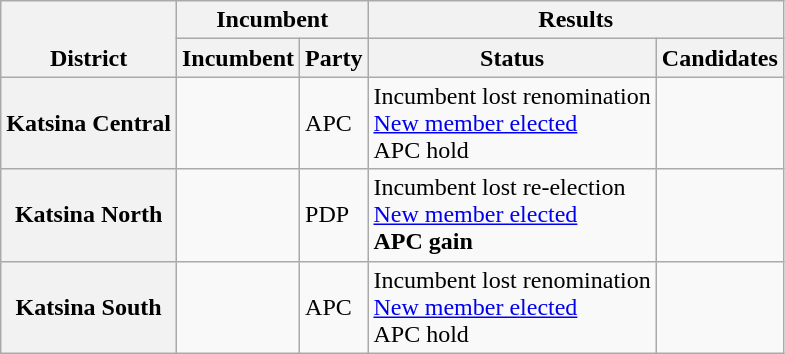<table class="wikitable sortable">
<tr valign=bottom>
<th rowspan=2>District</th>
<th colspan=2>Incumbent</th>
<th colspan=2>Results</th>
</tr>
<tr valign=bottom>
<th>Incumbent</th>
<th>Party</th>
<th>Status</th>
<th>Candidates</th>
</tr>
<tr>
<th>Katsina Central</th>
<td></td>
<td>APC</td>
<td>Incumbent lost renomination<br><a href='#'>New member elected</a><br>APC hold</td>
<td nowrap></td>
</tr>
<tr>
<th>Katsina North</th>
<td></td>
<td>PDP</td>
<td>Incumbent lost re-election<br><a href='#'>New member elected</a><br><strong>APC gain</strong></td>
<td nowrap></td>
</tr>
<tr>
<th>Katsina South</th>
<td></td>
<td>APC</td>
<td>Incumbent lost renomination<br><a href='#'>New member elected</a><br>APC hold</td>
<td nowrap></td>
</tr>
</table>
